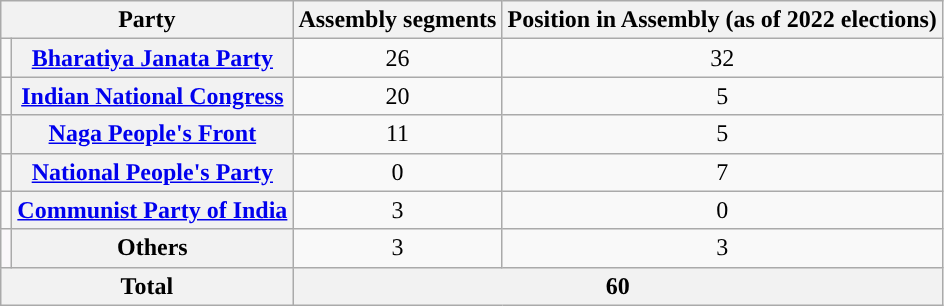<table class="wikitable" style="text-align:center">
<tr>
<th colspan=2>Party</th>
<th>Assembly segments</th>
<th>Position in Assembly (as of 2022 elections)</th>
</tr>
<tr>
<td></td>
<th><a href='#'>Bharatiya Janata Party</a></th>
<td>26</td>
<td>32</td>
</tr>
<tr>
<td></td>
<th><a href='#'>Indian National Congress</a></th>
<td>20</td>
<td>5</td>
</tr>
<tr>
<td></td>
<th><a href='#'>Naga People's Front</a></th>
<td>11</td>
<td>5</td>
</tr>
<tr>
<td></td>
<th><a href='#'>National People's Party</a></th>
<td>0</td>
<td>7</td>
</tr>
<tr>
<td></td>
<th><a href='#'>Communist Party of India</a></th>
<td>3</td>
<td>0</td>
</tr>
<tr>
<td bgcolor=#FAF8FA></td>
<th>Others</th>
<td>3</td>
<td>3</td>
</tr>
<tr>
<th colspan=2>Total</th>
<th colspan=2>60</th>
</tr>
</table>
